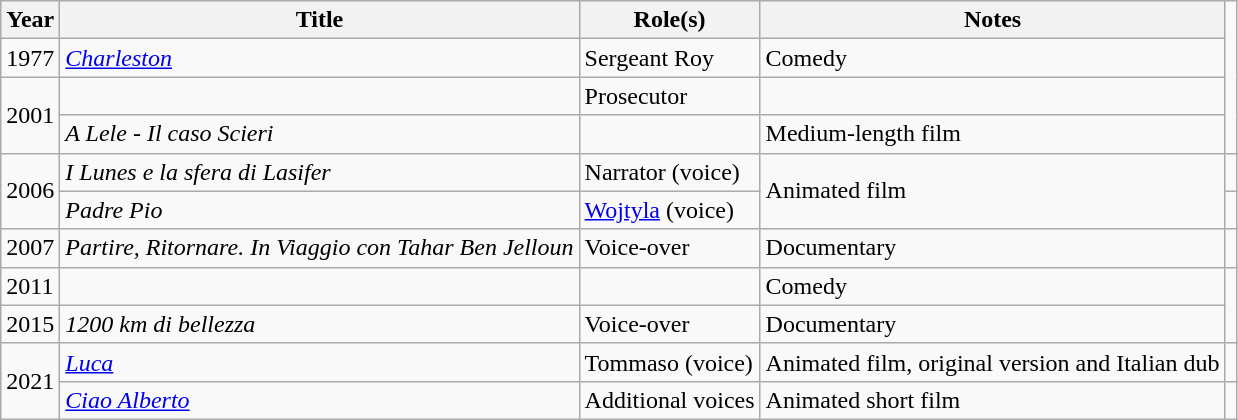<table class="wikitable plainrowheaders sortable">
<tr>
<th scope="col">Year</th>
<th scope="col">Title</th>
<th scope="col">Role(s)</th>
<th scope="col" class="unsortable">Notes</th>
</tr>
<tr>
<td>1977</td>
<td><em><a href='#'>Charleston</a></em></td>
<td>Sergeant Roy</td>
<td>Comedy</td>
</tr>
<tr>
<td rowspan=2>2001</td>
<td><em></em></td>
<td>Prosecutor</td>
<td></td>
</tr>
<tr>
<td><em>A Lele - Il caso Scieri</em></td>
<td></td>
<td>Medium-length film</td>
</tr>
<tr>
<td Rowspan=2>2006</td>
<td><em>I Lunes e la sfera di Lasifer</em></td>
<td>Narrator (voice)</td>
<td rowspan=2>Animated film</td>
<td></td>
</tr>
<tr>
<td><em>Padre Pio</em></td>
<td><a href='#'>Wojtyla</a> (voice)</td>
<td></td>
</tr>
<tr>
<td>2007</td>
<td><em>Partire, Ritornare. In Viaggio con Tahar Ben Jelloun</em></td>
<td>Voice-over</td>
<td>Documentary</td>
<td></td>
</tr>
<tr>
<td>2011</td>
<td><em></em></td>
<td></td>
<td>Comedy</td>
</tr>
<tr>
<td>2015</td>
<td><em>1200 km di bellezza</em></td>
<td>Voice-over</td>
<td>Documentary</td>
</tr>
<tr>
<td rowspan=2>2021</td>
<td><em><a href='#'>Luca</a></em></td>
<td>Tommaso (voice)</td>
<td>Animated film, original version and Italian dub</td>
<td></td>
</tr>
<tr>
<td><em><a href='#'>Ciao Alberto</a></em></td>
<td>Additional voices</td>
<td>Animated short film</td>
<td></td>
</tr>
</table>
